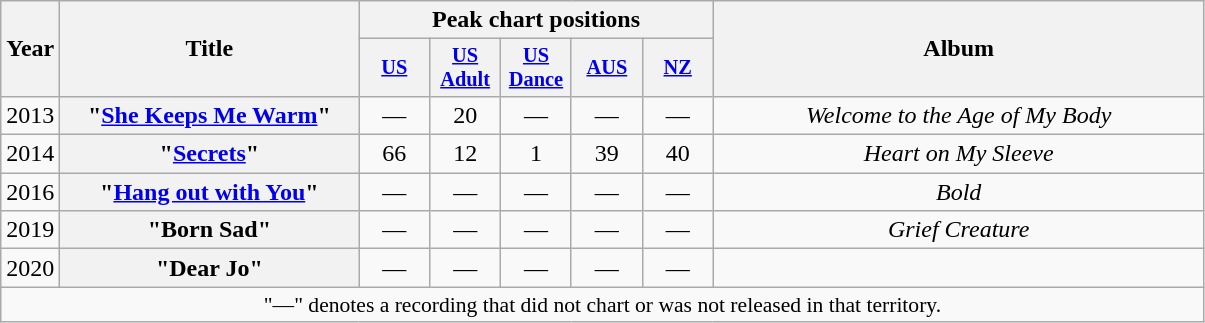<table class="wikitable plainrowheaders" style="text-align:center;">
<tr>
<th scope="col" rowspan="2" style="width:2em;">Year</th>
<th scope="col" rowspan="2" style="width:12em;">Title</th>
<th scope="col" colspan="5">Peak chart positions</th>
<th scope="col" rowspan="2" style="width:20em;">Album</th>
</tr>
<tr>
<th scope="col" style="width:3em;font-size:85%;"><a href='#'>US</a><br></th>
<th scope="col" style="width:3em;font-size:85%;"><a href='#'>US<br>Adult</a><br></th>
<th scope="col" style="width:3em;font-size:85%;"><a href='#'>US<br>Dance</a><br></th>
<th scope="col" style="width:3em;font-size:85%;"><a href='#'>AUS</a><br></th>
<th scope="col" style="width:3em;font-size:85%;"><a href='#'>NZ</a><br></th>
</tr>
<tr>
<td>2013</td>
<th scope="row">"<a href='#'>She Keeps Me Warm</a>"</th>
<td>—</td>
<td>20</td>
<td>—</td>
<td>—</td>
<td>—</td>
<td><em>Welcome to the Age of My Body</em></td>
</tr>
<tr>
<td>2014</td>
<th scope="row">"<a href='#'>Secrets</a>"</th>
<td>66</td>
<td>12</td>
<td>1</td>
<td>39</td>
<td>40</td>
<td><em>Heart on My Sleeve</em></td>
</tr>
<tr>
<td>2016</td>
<th scope="row">"<a href='#'>Hang out with You</a>"</th>
<td>—</td>
<td>—</td>
<td>—</td>
<td>—</td>
<td>—</td>
<td><em>Bold</em></td>
</tr>
<tr>
<td>2019</td>
<th scope="row">"Born Sad"</th>
<td>—</td>
<td>—</td>
<td>—</td>
<td>—</td>
<td>—</td>
<td><em>Grief Creature</em></td>
</tr>
<tr>
<td>2020</td>
<th scope="row">"Dear Jo"</th>
<td>—</td>
<td>—</td>
<td>—</td>
<td>—</td>
<td>—</td>
<td></td>
</tr>
<tr>
<td colspan="14" style="font-size:90%">"—" denotes a recording that did not chart or was not released in that territory.</td>
</tr>
</table>
